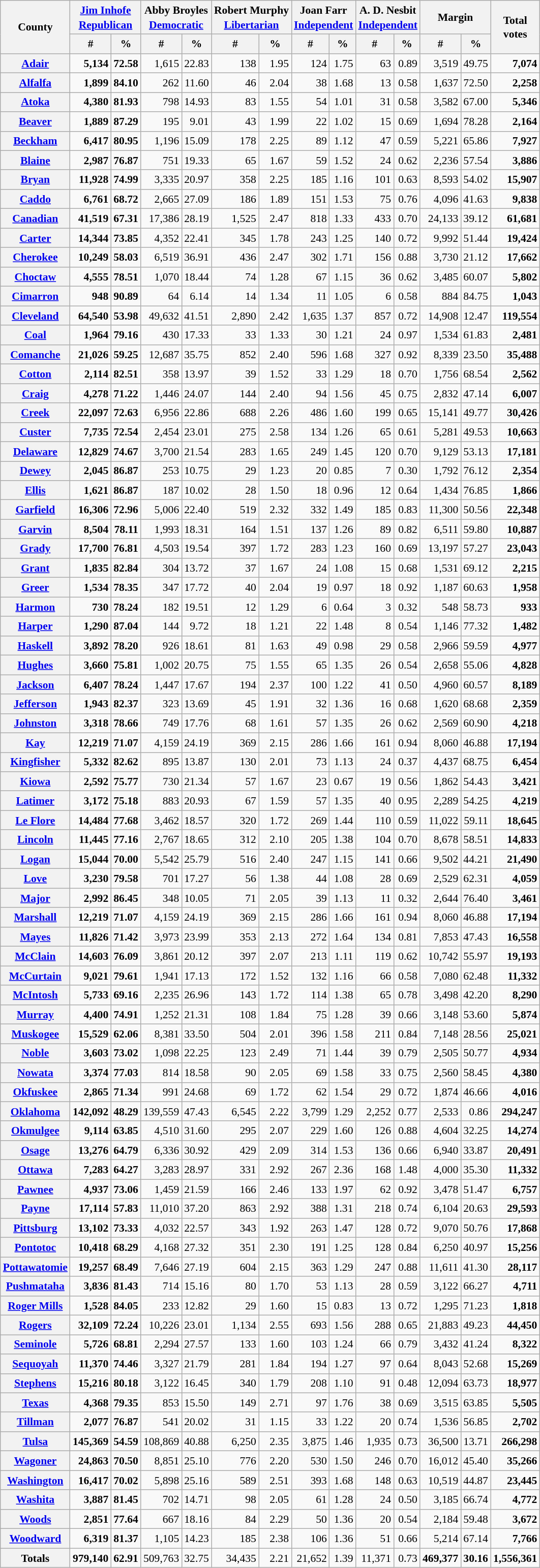<table class="wikitable sortable" style="text-align:right;font-size:90%;line-height:1.3">
<tr>
<th rowspan="2">County</th>
<th colspan="2"><a href='#'>Jim Inhofe</a><br><a href='#'>Republican</a></th>
<th colspan="2">Abby Broyles<br><a href='#'>Democratic</a></th>
<th colspan="2">Robert Murphy<br><a href='#'>Libertarian</a></th>
<th colspan="2">Joan Farr<br><a href='#'>Independent</a></th>
<th colspan="2">A. D. Nesbit<br><a href='#'>Independent</a></th>
<th colspan="2">Margin</th>
<th rowspan="2">Total<br>votes</th>
</tr>
<tr>
<th data-sort-type="number">#</th>
<th data-sort-type="number">%</th>
<th data-sort-type="number">#</th>
<th data-sort-type="number">%</th>
<th data-sort-type="number">#</th>
<th data-sort-type="number">%</th>
<th data-sort-type="number">#</th>
<th data-sort-type="number">%</th>
<th data-sort-type="number">#</th>
<th data-sort-type="number">%</th>
<th data-sort-type="number">#</th>
<th data-sort-type="number">%</th>
</tr>
<tr>
<th><a href='#'>Adair</a></th>
<td><strong>5,134</strong></td>
<td><strong>72.58</strong></td>
<td>1,615</td>
<td>22.83</td>
<td>138</td>
<td>1.95</td>
<td>124</td>
<td>1.75</td>
<td>63</td>
<td>0.89</td>
<td>3,519</td>
<td>49.75</td>
<td><strong>7,074</strong></td>
</tr>
<tr>
<th><a href='#'>Alfalfa</a></th>
<td><strong>1,899</strong></td>
<td><strong>84.10</strong></td>
<td>262</td>
<td>11.60</td>
<td>46</td>
<td>2.04</td>
<td>38</td>
<td>1.68</td>
<td>13</td>
<td>0.58</td>
<td>1,637</td>
<td>72.50</td>
<td><strong>2,258</strong></td>
</tr>
<tr>
<th><a href='#'>Atoka</a></th>
<td><strong>4,380</strong></td>
<td><strong>81.93</strong></td>
<td>798</td>
<td>14.93</td>
<td>83</td>
<td>1.55</td>
<td>54</td>
<td>1.01</td>
<td>31</td>
<td>0.58</td>
<td>3,582</td>
<td>67.00</td>
<td><strong>5,346</strong></td>
</tr>
<tr>
<th><a href='#'>Beaver</a></th>
<td><strong>1,889</strong></td>
<td><strong>87.29</strong></td>
<td>195</td>
<td>9.01</td>
<td>43</td>
<td>1.99</td>
<td>22</td>
<td>1.02</td>
<td>15</td>
<td>0.69</td>
<td>1,694</td>
<td>78.28</td>
<td><strong>2,164</strong></td>
</tr>
<tr>
<th><a href='#'>Beckham</a></th>
<td><strong>6,417</strong></td>
<td><strong>80.95</strong></td>
<td>1,196</td>
<td>15.09</td>
<td>178</td>
<td>2.25</td>
<td>89</td>
<td>1.12</td>
<td>47</td>
<td>0.59</td>
<td>5,221</td>
<td>65.86</td>
<td><strong>7,927</strong></td>
</tr>
<tr>
<th><a href='#'>Blaine</a></th>
<td><strong>2,987</strong></td>
<td><strong>76.87</strong></td>
<td>751</td>
<td>19.33</td>
<td>65</td>
<td>1.67</td>
<td>59</td>
<td>1.52</td>
<td>24</td>
<td>0.62</td>
<td>2,236</td>
<td>57.54</td>
<td><strong>3,886</strong></td>
</tr>
<tr>
<th><a href='#'>Bryan</a></th>
<td><strong>11,928</strong></td>
<td><strong>74.99</strong></td>
<td>3,335</td>
<td>20.97</td>
<td>358</td>
<td>2.25</td>
<td>185</td>
<td>1.16</td>
<td>101</td>
<td>0.63</td>
<td>8,593</td>
<td>54.02</td>
<td><strong>15,907</strong></td>
</tr>
<tr>
<th><a href='#'>Caddo</a></th>
<td><strong>6,761</strong></td>
<td><strong>68.72</strong></td>
<td>2,665</td>
<td>27.09</td>
<td>186</td>
<td>1.89</td>
<td>151</td>
<td>1.53</td>
<td>75</td>
<td>0.76</td>
<td>4,096</td>
<td>41.63</td>
<td><strong>9,838</strong></td>
</tr>
<tr>
<th><a href='#'>Canadian</a></th>
<td><strong>41,519</strong></td>
<td><strong>67.31</strong></td>
<td>17,386</td>
<td>28.19</td>
<td>1,525</td>
<td>2.47</td>
<td>818</td>
<td>1.33</td>
<td>433</td>
<td>0.70</td>
<td>24,133</td>
<td>39.12</td>
<td><strong>61,681</strong></td>
</tr>
<tr>
<th><a href='#'>Carter</a></th>
<td><strong>14,344</strong></td>
<td><strong>73.85</strong></td>
<td>4,352</td>
<td>22.41</td>
<td>345</td>
<td>1.78</td>
<td>243</td>
<td>1.25</td>
<td>140</td>
<td>0.72</td>
<td>9,992</td>
<td>51.44</td>
<td><strong>19,424</strong></td>
</tr>
<tr>
<th><a href='#'>Cherokee</a></th>
<td><strong>10,249</strong></td>
<td><strong>58.03</strong></td>
<td>6,519</td>
<td>36.91</td>
<td>436</td>
<td>2.47</td>
<td>302</td>
<td>1.71</td>
<td>156</td>
<td>0.88</td>
<td>3,730</td>
<td>21.12</td>
<td><strong>17,662</strong></td>
</tr>
<tr>
<th><a href='#'>Choctaw</a></th>
<td><strong>4,555</strong></td>
<td><strong>78.51</strong></td>
<td>1,070</td>
<td>18.44</td>
<td>74</td>
<td>1.28</td>
<td>67</td>
<td>1.15</td>
<td>36</td>
<td>0.62</td>
<td>3,485</td>
<td>60.07</td>
<td><strong>5,802</strong></td>
</tr>
<tr>
<th><a href='#'>Cimarron</a></th>
<td><strong>948</strong></td>
<td><strong>90.89</strong></td>
<td>64</td>
<td>6.14</td>
<td>14</td>
<td>1.34</td>
<td>11</td>
<td>1.05</td>
<td>6</td>
<td>0.58</td>
<td>884</td>
<td>84.75</td>
<td><strong>1,043</strong></td>
</tr>
<tr>
<th><a href='#'>Cleveland</a></th>
<td><strong>64,540</strong></td>
<td><strong>53.98</strong></td>
<td>49,632</td>
<td>41.51</td>
<td>2,890</td>
<td>2.42</td>
<td>1,635</td>
<td>1.37</td>
<td>857</td>
<td>0.72</td>
<td>14,908</td>
<td>12.47</td>
<td><strong>119,554</strong></td>
</tr>
<tr>
<th><a href='#'>Coal</a></th>
<td><strong>1,964</strong></td>
<td><strong>79.16</strong></td>
<td>430</td>
<td>17.33</td>
<td>33</td>
<td>1.33</td>
<td>30</td>
<td>1.21</td>
<td>24</td>
<td>0.97</td>
<td>1,534</td>
<td>61.83</td>
<td><strong>2,481</strong></td>
</tr>
<tr>
<th><a href='#'>Comanche</a></th>
<td><strong>21,026</strong></td>
<td><strong>59.25</strong></td>
<td>12,687</td>
<td>35.75</td>
<td>852</td>
<td>2.40</td>
<td>596</td>
<td>1.68</td>
<td>327</td>
<td>0.92</td>
<td>8,339</td>
<td>23.50</td>
<td><strong>35,488</strong></td>
</tr>
<tr>
<th><a href='#'>Cotton</a></th>
<td><strong>2,114</strong></td>
<td><strong>82.51</strong></td>
<td>358</td>
<td>13.97</td>
<td>39</td>
<td>1.52</td>
<td>33</td>
<td>1.29</td>
<td>18</td>
<td>0.70</td>
<td>1,756</td>
<td>68.54</td>
<td><strong>2,562</strong></td>
</tr>
<tr>
<th><a href='#'>Craig</a></th>
<td><strong>4,278</strong></td>
<td><strong>71.22</strong></td>
<td>1,446</td>
<td>24.07</td>
<td>144</td>
<td>2.40</td>
<td>94</td>
<td>1.56</td>
<td>45</td>
<td>0.75</td>
<td>2,832</td>
<td>47.14</td>
<td><strong>6,007</strong></td>
</tr>
<tr>
<th><a href='#'>Creek</a></th>
<td><strong>22,097</strong></td>
<td><strong>72.63</strong></td>
<td>6,956</td>
<td>22.86</td>
<td>688</td>
<td>2.26</td>
<td>486</td>
<td>1.60</td>
<td>199</td>
<td>0.65</td>
<td>15,141</td>
<td>49.77</td>
<td><strong>30,426</strong></td>
</tr>
<tr>
<th><a href='#'>Custer</a></th>
<td><strong>7,735</strong></td>
<td><strong>72.54</strong></td>
<td>2,454</td>
<td>23.01</td>
<td>275</td>
<td>2.58</td>
<td>134</td>
<td>1.26</td>
<td>65</td>
<td>0.61</td>
<td>5,281</td>
<td>49.53</td>
<td><strong>10,663</strong></td>
</tr>
<tr>
<th><a href='#'>Delaware</a></th>
<td><strong>12,829</strong></td>
<td><strong>74.67</strong></td>
<td>3,700</td>
<td>21.54</td>
<td>283</td>
<td>1.65</td>
<td>249</td>
<td>1.45</td>
<td>120</td>
<td>0.70</td>
<td>9,129</td>
<td>53.13</td>
<td><strong>17,181</strong></td>
</tr>
<tr>
<th><a href='#'>Dewey</a></th>
<td><strong>2,045</strong></td>
<td><strong>86.87</strong></td>
<td>253</td>
<td>10.75</td>
<td>29</td>
<td>1.23</td>
<td>20</td>
<td>0.85</td>
<td>7</td>
<td>0.30</td>
<td>1,792</td>
<td>76.12</td>
<td><strong>2,354</strong></td>
</tr>
<tr>
<th><a href='#'>Ellis</a></th>
<td><strong>1,621</strong></td>
<td><strong>86.87</strong></td>
<td>187</td>
<td>10.02</td>
<td>28</td>
<td>1.50</td>
<td>18</td>
<td>0.96</td>
<td>12</td>
<td>0.64</td>
<td>1,434</td>
<td>76.85</td>
<td><strong>1,866</strong></td>
</tr>
<tr>
<th><a href='#'>Garfield</a></th>
<td><strong>16,306</strong></td>
<td><strong>72.96</strong></td>
<td>5,006</td>
<td>22.40</td>
<td>519</td>
<td>2.32</td>
<td>332</td>
<td>1.49</td>
<td>185</td>
<td>0.83</td>
<td>11,300</td>
<td>50.56</td>
<td><strong>22,348</strong></td>
</tr>
<tr>
<th><a href='#'>Garvin</a></th>
<td><strong>8,504</strong></td>
<td><strong>78.11</strong></td>
<td>1,993</td>
<td>18.31</td>
<td>164</td>
<td>1.51</td>
<td>137</td>
<td>1.26</td>
<td>89</td>
<td>0.82</td>
<td>6,511</td>
<td>59.80</td>
<td><strong>10,887</strong></td>
</tr>
<tr>
<th><a href='#'>Grady</a></th>
<td><strong>17,700</strong></td>
<td><strong>76.81</strong></td>
<td>4,503</td>
<td>19.54</td>
<td>397</td>
<td>1.72</td>
<td>283</td>
<td>1.23</td>
<td>160</td>
<td>0.69</td>
<td>13,197</td>
<td>57.27</td>
<td><strong>23,043</strong></td>
</tr>
<tr>
<th><a href='#'>Grant</a></th>
<td><strong>1,835</strong></td>
<td><strong>82.84</strong></td>
<td>304</td>
<td>13.72</td>
<td>37</td>
<td>1.67</td>
<td>24</td>
<td>1.08</td>
<td>15</td>
<td>0.68</td>
<td>1,531</td>
<td>69.12</td>
<td><strong>2,215</strong></td>
</tr>
<tr>
<th><a href='#'>Greer</a></th>
<td><strong>1,534</strong></td>
<td><strong>78.35</strong></td>
<td>347</td>
<td>17.72</td>
<td>40</td>
<td>2.04</td>
<td>19</td>
<td>0.97</td>
<td>18</td>
<td>0.92</td>
<td>1,187</td>
<td>60.63</td>
<td><strong>1,958</strong></td>
</tr>
<tr>
<th><a href='#'>Harmon</a></th>
<td><strong>730</strong></td>
<td><strong>78.24</strong></td>
<td>182</td>
<td>19.51</td>
<td>12</td>
<td>1.29</td>
<td>6</td>
<td>0.64</td>
<td>3</td>
<td>0.32</td>
<td>548</td>
<td>58.73</td>
<td><strong>933</strong></td>
</tr>
<tr>
<th><a href='#'>Harper</a></th>
<td><strong>1,290</strong></td>
<td><strong>87.04</strong></td>
<td>144</td>
<td>9.72</td>
<td>18</td>
<td>1.21</td>
<td>22</td>
<td>1.48</td>
<td>8</td>
<td>0.54</td>
<td>1,146</td>
<td>77.32</td>
<td><strong>1,482</strong></td>
</tr>
<tr>
<th><a href='#'>Haskell</a></th>
<td><strong>3,892</strong></td>
<td><strong>78.20</strong></td>
<td>926</td>
<td>18.61</td>
<td>81</td>
<td>1.63</td>
<td>49</td>
<td>0.98</td>
<td>29</td>
<td>0.58</td>
<td>2,966</td>
<td>59.59</td>
<td><strong>4,977</strong></td>
</tr>
<tr>
<th><a href='#'>Hughes</a></th>
<td><strong>3,660</strong></td>
<td><strong>75.81</strong></td>
<td>1,002</td>
<td>20.75</td>
<td>75</td>
<td>1.55</td>
<td>65</td>
<td>1.35</td>
<td>26</td>
<td>0.54</td>
<td>2,658</td>
<td>55.06</td>
<td><strong>4,828</strong></td>
</tr>
<tr>
<th><a href='#'>Jackson</a></th>
<td><strong>6,407</strong></td>
<td><strong>78.24</strong></td>
<td>1,447</td>
<td>17.67</td>
<td>194</td>
<td>2.37</td>
<td>100</td>
<td>1.22</td>
<td>41</td>
<td>0.50</td>
<td>4,960</td>
<td>60.57</td>
<td><strong>8,189</strong></td>
</tr>
<tr>
<th><a href='#'>Jefferson</a></th>
<td><strong>1,943</strong></td>
<td><strong>82.37</strong></td>
<td>323</td>
<td>13.69</td>
<td>45</td>
<td>1.91</td>
<td>32</td>
<td>1.36</td>
<td>16</td>
<td>0.68</td>
<td>1,620</td>
<td>68.68</td>
<td><strong>2,359</strong></td>
</tr>
<tr>
<th><a href='#'>Johnston</a></th>
<td><strong>3,318</strong></td>
<td><strong>78.66</strong></td>
<td>749</td>
<td>17.76</td>
<td>68</td>
<td>1.61</td>
<td>57</td>
<td>1.35</td>
<td>26</td>
<td>0.62</td>
<td>2,569</td>
<td>60.90</td>
<td><strong>4,218</strong></td>
</tr>
<tr>
<th><a href='#'>Kay</a></th>
<td><strong>12,219</strong></td>
<td><strong>71.07</strong></td>
<td>4,159</td>
<td>24.19</td>
<td>369</td>
<td>2.15</td>
<td>286</td>
<td>1.66</td>
<td>161</td>
<td>0.94</td>
<td>8,060</td>
<td>46.88</td>
<td><strong>17,194</strong></td>
</tr>
<tr>
<th><a href='#'>Kingfisher</a></th>
<td><strong>5,332</strong></td>
<td><strong>82.62</strong></td>
<td>895</td>
<td>13.87</td>
<td>130</td>
<td>2.01</td>
<td>73</td>
<td>1.13</td>
<td>24</td>
<td>0.37</td>
<td>4,437</td>
<td>68.75</td>
<td><strong>6,454</strong></td>
</tr>
<tr>
<th><a href='#'>Kiowa</a></th>
<td><strong>2,592</strong></td>
<td><strong>75.77</strong></td>
<td>730</td>
<td>21.34</td>
<td>57</td>
<td>1.67</td>
<td>23</td>
<td>0.67</td>
<td>19</td>
<td>0.56</td>
<td>1,862</td>
<td>54.43</td>
<td><strong>3,421</strong></td>
</tr>
<tr>
<th><a href='#'>Latimer</a></th>
<td><strong>3,172</strong></td>
<td><strong>75.18</strong></td>
<td>883</td>
<td>20.93</td>
<td>67</td>
<td>1.59</td>
<td>57</td>
<td>1.35</td>
<td>40</td>
<td>0.95</td>
<td>2,289</td>
<td>54.25</td>
<td><strong>4,219</strong></td>
</tr>
<tr>
<th><a href='#'>Le Flore</a></th>
<td><strong>14,484</strong></td>
<td><strong>77.68</strong></td>
<td>3,462</td>
<td>18.57</td>
<td>320</td>
<td>1.72</td>
<td>269</td>
<td>1.44</td>
<td>110</td>
<td>0.59</td>
<td>11,022</td>
<td>59.11</td>
<td><strong>18,645</strong></td>
</tr>
<tr>
<th><a href='#'>Lincoln</a></th>
<td><strong>11,445</strong></td>
<td><strong>77.16</strong></td>
<td>2,767</td>
<td>18.65</td>
<td>312</td>
<td>2.10</td>
<td>205</td>
<td>1.38</td>
<td>104</td>
<td>0.70</td>
<td>8,678</td>
<td>58.51</td>
<td><strong>14,833</strong></td>
</tr>
<tr>
<th><a href='#'>Logan</a></th>
<td><strong>15,044</strong></td>
<td><strong>70.00</strong></td>
<td>5,542</td>
<td>25.79</td>
<td>516</td>
<td>2.40</td>
<td>247</td>
<td>1.15</td>
<td>141</td>
<td>0.66</td>
<td>9,502</td>
<td>44.21</td>
<td><strong>21,490</strong></td>
</tr>
<tr>
<th><a href='#'>Love</a></th>
<td><strong>3,230</strong></td>
<td><strong>79.58</strong></td>
<td>701</td>
<td>17.27</td>
<td>56</td>
<td>1.38</td>
<td>44</td>
<td>1.08</td>
<td>28</td>
<td>0.69</td>
<td>2,529</td>
<td>62.31</td>
<td><strong>4,059</strong></td>
</tr>
<tr>
<th><a href='#'>Major</a></th>
<td><strong>2,992</strong></td>
<td><strong>86.45</strong></td>
<td>348</td>
<td>10.05</td>
<td>71</td>
<td>2.05</td>
<td>39</td>
<td>1.13</td>
<td>11</td>
<td>0.32</td>
<td>2,644</td>
<td>76.40</td>
<td><strong>3,461</strong></td>
</tr>
<tr>
<th><a href='#'>Marshall</a></th>
<td><strong>12,219</strong></td>
<td><strong>71.07</strong></td>
<td>4,159</td>
<td>24.19</td>
<td>369</td>
<td>2.15</td>
<td>286</td>
<td>1.66</td>
<td>161</td>
<td>0.94</td>
<td>8,060</td>
<td>46.88</td>
<td><strong>17,194</strong></td>
</tr>
<tr>
<th><a href='#'>Mayes</a></th>
<td><strong>11,826</strong></td>
<td><strong>71.42</strong></td>
<td>3,973</td>
<td>23.99</td>
<td>353</td>
<td>2.13</td>
<td>272</td>
<td>1.64</td>
<td>134</td>
<td>0.81</td>
<td>7,853</td>
<td>47.43</td>
<td><strong>16,558</strong></td>
</tr>
<tr>
<th><a href='#'>McClain</a></th>
<td><strong>14,603</strong></td>
<td><strong>76.09</strong></td>
<td>3,861</td>
<td>20.12</td>
<td>397</td>
<td>2.07</td>
<td>213</td>
<td>1.11</td>
<td>119</td>
<td>0.62</td>
<td>10,742</td>
<td>55.97</td>
<td><strong>19,193</strong></td>
</tr>
<tr>
<th><a href='#'>McCurtain</a></th>
<td><strong>9,021</strong></td>
<td><strong>79.61</strong></td>
<td>1,941</td>
<td>17.13</td>
<td>172</td>
<td>1.52</td>
<td>132</td>
<td>1.16</td>
<td>66</td>
<td>0.58</td>
<td>7,080</td>
<td>62.48</td>
<td><strong>11,332</strong></td>
</tr>
<tr>
<th><a href='#'>McIntosh</a></th>
<td><strong>5,733</strong></td>
<td><strong>69.16</strong></td>
<td>2,235</td>
<td>26.96</td>
<td>143</td>
<td>1.72</td>
<td>114</td>
<td>1.38</td>
<td>65</td>
<td>0.78</td>
<td>3,498</td>
<td>42.20</td>
<td><strong>8,290</strong></td>
</tr>
<tr>
<th><a href='#'>Murray</a></th>
<td><strong>4,400</strong></td>
<td><strong>74.91</strong></td>
<td>1,252</td>
<td>21.31</td>
<td>108</td>
<td>1.84</td>
<td>75</td>
<td>1.28</td>
<td>39</td>
<td>0.66</td>
<td>3,148</td>
<td>53.60</td>
<td><strong>5,874</strong></td>
</tr>
<tr>
<th><a href='#'>Muskogee</a></th>
<td><strong>15,529</strong></td>
<td><strong>62.06</strong></td>
<td>8,381</td>
<td>33.50</td>
<td>504</td>
<td>2.01</td>
<td>396</td>
<td>1.58</td>
<td>211</td>
<td>0.84</td>
<td>7,148</td>
<td>28.56</td>
<td><strong>25,021</strong></td>
</tr>
<tr>
<th><a href='#'>Noble</a></th>
<td><strong>3,603</strong></td>
<td><strong>73.02</strong></td>
<td>1,098</td>
<td>22.25</td>
<td>123</td>
<td>2.49</td>
<td>71</td>
<td>1.44</td>
<td>39</td>
<td>0.79</td>
<td>2,505</td>
<td>50.77</td>
<td><strong>4,934</strong></td>
</tr>
<tr>
<th><a href='#'>Nowata</a></th>
<td><strong>3,374</strong></td>
<td><strong>77.03</strong></td>
<td>814</td>
<td>18.58</td>
<td>90</td>
<td>2.05</td>
<td>69</td>
<td>1.58</td>
<td>33</td>
<td>0.75</td>
<td>2,560</td>
<td>58.45</td>
<td><strong>4,380</strong></td>
</tr>
<tr>
<th><a href='#'>Okfuskee</a></th>
<td><strong>2,865</strong></td>
<td><strong>71.34</strong></td>
<td>991</td>
<td>24.68</td>
<td>69</td>
<td>1.72</td>
<td>62</td>
<td>1.54</td>
<td>29</td>
<td>0.72</td>
<td>1,874</td>
<td>46.66</td>
<td><strong>4,016</strong></td>
</tr>
<tr>
<th><a href='#'>Oklahoma</a></th>
<td><strong>142,092</strong></td>
<td><strong>48.29</strong></td>
<td>139,559</td>
<td>47.43</td>
<td>6,545</td>
<td>2.22</td>
<td>3,799</td>
<td>1.29</td>
<td>2,252</td>
<td>0.77</td>
<td>2,533</td>
<td>0.86</td>
<td><strong>294,247</strong></td>
</tr>
<tr>
<th><a href='#'>Okmulgee</a></th>
<td><strong>9,114</strong></td>
<td><strong>63.85</strong></td>
<td>4,510</td>
<td>31.60</td>
<td>295</td>
<td>2.07</td>
<td>229</td>
<td>1.60</td>
<td>126</td>
<td>0.88</td>
<td>4,604</td>
<td>32.25</td>
<td><strong>14,274</strong></td>
</tr>
<tr>
<th><a href='#'>Osage</a></th>
<td><strong>13,276</strong></td>
<td><strong>64.79</strong></td>
<td>6,336</td>
<td>30.92</td>
<td>429</td>
<td>2.09</td>
<td>314</td>
<td>1.53</td>
<td>136</td>
<td>0.66</td>
<td>6,940</td>
<td>33.87</td>
<td><strong>20,491</strong></td>
</tr>
<tr>
<th><a href='#'>Ottawa</a></th>
<td><strong>7,283</strong></td>
<td><strong>64.27</strong></td>
<td>3,283</td>
<td>28.97</td>
<td>331</td>
<td>2.92</td>
<td>267</td>
<td>2.36</td>
<td>168</td>
<td>1.48</td>
<td>4,000</td>
<td>35.30</td>
<td><strong>11,332</strong></td>
</tr>
<tr>
<th><a href='#'>Pawnee</a></th>
<td><strong>4,937</strong></td>
<td><strong>73.06</strong></td>
<td>1,459</td>
<td>21.59</td>
<td>166</td>
<td>2.46</td>
<td>133</td>
<td>1.97</td>
<td>62</td>
<td>0.92</td>
<td>3,478</td>
<td>51.47</td>
<td><strong>6,757</strong></td>
</tr>
<tr>
<th><a href='#'>Payne</a></th>
<td><strong>17,114</strong></td>
<td><strong>57.83</strong></td>
<td>11,010</td>
<td>37.20</td>
<td>863</td>
<td>2.92</td>
<td>388</td>
<td>1.31</td>
<td>218</td>
<td>0.74</td>
<td>6,104</td>
<td>20.63</td>
<td><strong>29,593</strong></td>
</tr>
<tr>
<th><a href='#'>Pittsburg</a></th>
<td><strong>13,102</strong></td>
<td><strong>73.33</strong></td>
<td>4,032</td>
<td>22.57</td>
<td>343</td>
<td>1.92</td>
<td>263</td>
<td>1.47</td>
<td>128</td>
<td>0.72</td>
<td>9,070</td>
<td>50.76</td>
<td><strong>17,868</strong></td>
</tr>
<tr>
<th><a href='#'>Pontotoc</a></th>
<td><strong>10,418</strong></td>
<td><strong>68.29</strong></td>
<td>4,168</td>
<td>27.32</td>
<td>351</td>
<td>2.30</td>
<td>191</td>
<td>1.25</td>
<td>128</td>
<td>0.84</td>
<td>6,250</td>
<td>40.97</td>
<td><strong>15,256</strong></td>
</tr>
<tr>
<th><a href='#'>Pottawatomie</a></th>
<td><strong>19,257</strong></td>
<td><strong>68.49</strong></td>
<td>7,646</td>
<td>27.19</td>
<td>604</td>
<td>2.15</td>
<td>363</td>
<td>1.29</td>
<td>247</td>
<td>0.88</td>
<td>11,611</td>
<td>41.30</td>
<td><strong>28,117</strong></td>
</tr>
<tr>
<th><a href='#'>Pushmataha</a></th>
<td><strong>3,836</strong></td>
<td><strong>81.43</strong></td>
<td>714</td>
<td>15.16</td>
<td>80</td>
<td>1.70</td>
<td>53</td>
<td>1.13</td>
<td>28</td>
<td>0.59</td>
<td>3,122</td>
<td>66.27</td>
<td><strong>4,711</strong></td>
</tr>
<tr>
<th><a href='#'>Roger Mills</a></th>
<td><strong>1,528</strong></td>
<td><strong>84.05</strong></td>
<td>233</td>
<td>12.82</td>
<td>29</td>
<td>1.60</td>
<td>15</td>
<td>0.83</td>
<td>13</td>
<td>0.72</td>
<td>1,295</td>
<td>71.23</td>
<td><strong>1,818</strong></td>
</tr>
<tr>
<th><a href='#'>Rogers</a></th>
<td><strong>32,109</strong></td>
<td><strong>72.24</strong></td>
<td>10,226</td>
<td>23.01</td>
<td>1,134</td>
<td>2.55</td>
<td>693</td>
<td>1.56</td>
<td>288</td>
<td>0.65</td>
<td>21,883</td>
<td>49.23</td>
<td><strong>44,450</strong></td>
</tr>
<tr>
<th><a href='#'>Seminole</a></th>
<td><strong>5,726</strong></td>
<td><strong>68.81</strong></td>
<td>2,294</td>
<td>27.57</td>
<td>133</td>
<td>1.60</td>
<td>103</td>
<td>1.24</td>
<td>66</td>
<td>0.79</td>
<td>3,432</td>
<td>41.24</td>
<td><strong>8,322</strong></td>
</tr>
<tr>
<th><a href='#'>Sequoyah</a></th>
<td><strong>11,370</strong></td>
<td><strong>74.46</strong></td>
<td>3,327</td>
<td>21.79</td>
<td>281</td>
<td>1.84</td>
<td>194</td>
<td>1.27</td>
<td>97</td>
<td>0.64</td>
<td>8,043</td>
<td>52.68</td>
<td><strong>15,269</strong></td>
</tr>
<tr>
<th><a href='#'>Stephens</a></th>
<td><strong>15,216</strong></td>
<td><strong>80.18</strong></td>
<td>3,122</td>
<td>16.45</td>
<td>340</td>
<td>1.79</td>
<td>208</td>
<td>1.10</td>
<td>91</td>
<td>0.48</td>
<td>12,094</td>
<td>63.73</td>
<td><strong>18,977</strong></td>
</tr>
<tr>
<th><a href='#'>Texas</a></th>
<td><strong>4,368</strong></td>
<td><strong>79.35</strong></td>
<td>853</td>
<td>15.50</td>
<td>149</td>
<td>2.71</td>
<td>97</td>
<td>1.76</td>
<td>38</td>
<td>0.69</td>
<td>3,515</td>
<td>63.85</td>
<td><strong>5,505</strong></td>
</tr>
<tr>
<th><a href='#'>Tillman</a></th>
<td><strong>2,077</strong></td>
<td><strong>76.87</strong></td>
<td>541</td>
<td>20.02</td>
<td>31</td>
<td>1.15</td>
<td>33</td>
<td>1.22</td>
<td>20</td>
<td>0.74</td>
<td>1,536</td>
<td>56.85</td>
<td><strong>2,702</strong></td>
</tr>
<tr>
<th><a href='#'>Tulsa</a></th>
<td><strong>145,369</strong></td>
<td><strong>54.59</strong></td>
<td>108,869</td>
<td>40.88</td>
<td>6,250</td>
<td>2.35</td>
<td>3,875</td>
<td>1.46</td>
<td>1,935</td>
<td>0.73</td>
<td>36,500</td>
<td>13.71</td>
<td><strong>266,298</strong></td>
</tr>
<tr>
<th><a href='#'>Wagoner</a></th>
<td><strong>24,863</strong></td>
<td><strong>70.50</strong></td>
<td>8,851</td>
<td>25.10</td>
<td>776</td>
<td>2.20</td>
<td>530</td>
<td>1.50</td>
<td>246</td>
<td>0.70</td>
<td>16,012</td>
<td>45.40</td>
<td><strong>35,266</strong></td>
</tr>
<tr>
<th><a href='#'>Washington</a></th>
<td><strong>16,417</strong></td>
<td><strong>70.02</strong></td>
<td>5,898</td>
<td>25.16</td>
<td>589</td>
<td>2.51</td>
<td>393</td>
<td>1.68</td>
<td>148</td>
<td>0.63</td>
<td>10,519</td>
<td>44.87</td>
<td><strong>23,445</strong></td>
</tr>
<tr>
<th><a href='#'>Washita</a></th>
<td><strong>3,887</strong></td>
<td><strong>81.45</strong></td>
<td>702</td>
<td>14.71</td>
<td>98</td>
<td>2.05</td>
<td>61</td>
<td>1.28</td>
<td>24</td>
<td>0.50</td>
<td>3,185</td>
<td>66.74</td>
<td><strong>4,772</strong></td>
</tr>
<tr>
<th><a href='#'>Woods</a></th>
<td><strong>2,851</strong></td>
<td><strong>77.64</strong></td>
<td>667</td>
<td>18.16</td>
<td>84</td>
<td>2.29</td>
<td>50</td>
<td>1.36</td>
<td>20</td>
<td>0.54</td>
<td>2,184</td>
<td>59.48</td>
<td><strong>3,672</strong></td>
</tr>
<tr>
<th><a href='#'>Woodward</a></th>
<td><strong>6,319</strong></td>
<td><strong>81.37</strong></td>
<td>1,105</td>
<td>14.23</td>
<td>185</td>
<td>2.38</td>
<td>106</td>
<td>1.36</td>
<td>51</td>
<td>0.66</td>
<td>5,214</td>
<td>67.14</td>
<td><strong>7,766</strong></td>
</tr>
<tr class="sortbottom">
<th>Totals</th>
<td><strong>979,140</strong></td>
<td><strong>62.91</strong></td>
<td>509,763</td>
<td>32.75</td>
<td>34,435</td>
<td>2.21</td>
<td>21,652</td>
<td>1.39</td>
<td>11,371</td>
<td>0.73</td>
<td><strong>469,377</strong></td>
<td><strong>30.16</strong></td>
<td><strong>1,556,361</strong></td>
</tr>
</table>
